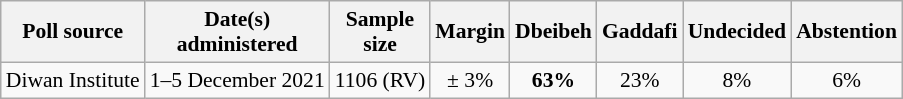<table class="wikitable sortable" style="font-size:90%;text-align:center;">
<tr>
<th>Poll source</th>
<th data-sort-type="date">Date(s)<br>administered</th>
<th data-sort-type="number">Sample<br>size</th>
<th>Margin<br></th>
<th>Dbeibeh</th>
<th>Gaddafi</th>
<th>Undecided</th>
<th>Abstention</th>
</tr>
<tr>
<td>Diwan Institute</td>
<td>1–5 December 2021</td>
<td>1106 (RV)</td>
<td>± 3%</td>
<td><strong>63%</strong></td>
<td>23%</td>
<td>8%</td>
<td>6%</td>
</tr>
</table>
